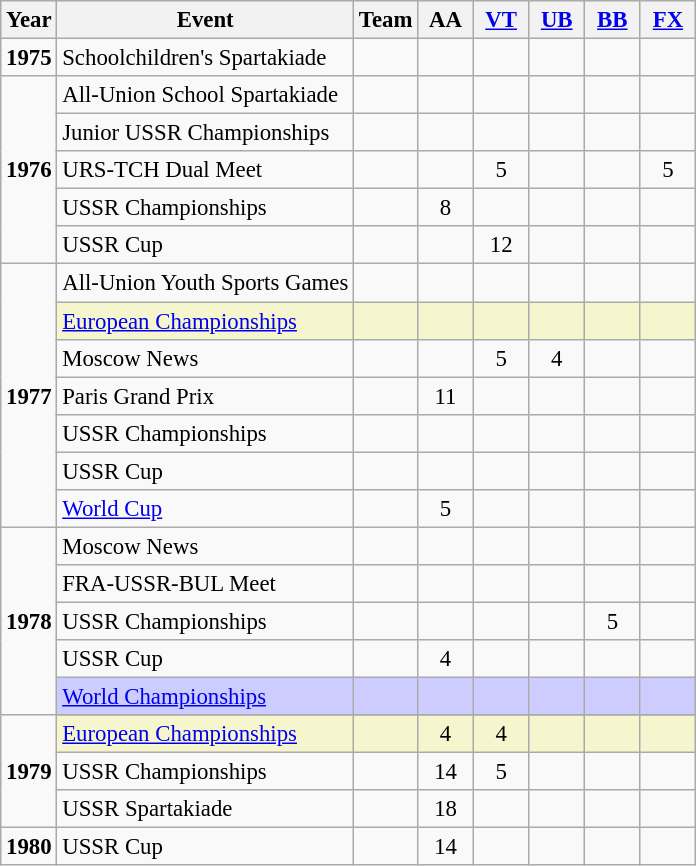<table class="wikitable" style="text-align:center; font-size:95%;">
<tr>
<th align=center>Year</th>
<th align=center>Event</th>
<th style="width:30px;">Team</th>
<th style="width:30px;">AA</th>
<th style="width:30px;"><a href='#'>VT</a></th>
<th style="width:30px;"><a href='#'>UB</a></th>
<th style="width:30px;"><a href='#'>BB</a></th>
<th style="width:30px;"><a href='#'>FX</a></th>
</tr>
<tr>
<td rowspan="1"><strong>1975</strong></td>
<td align=left>Schoolchildren's Spartakiade</td>
<td></td>
<td></td>
<td></td>
<td></td>
<td></td>
<td></td>
</tr>
<tr>
<td rowspan="5"><strong>1976</strong></td>
<td align=left>All-Union School Spartakiade</td>
<td></td>
<td></td>
<td></td>
<td></td>
<td></td>
<td></td>
</tr>
<tr>
<td align=left>Junior USSR Championships</td>
<td></td>
<td></td>
<td></td>
<td></td>
<td></td>
<td></td>
</tr>
<tr>
<td align=left>URS-TCH Dual Meet</td>
<td></td>
<td></td>
<td>5</td>
<td></td>
<td></td>
<td>5</td>
</tr>
<tr>
<td align=left>USSR Championships</td>
<td></td>
<td>8</td>
<td></td>
<td></td>
<td></td>
<td></td>
</tr>
<tr>
<td align=left>USSR Cup</td>
<td></td>
<td></td>
<td>12</td>
<td></td>
<td></td>
<td></td>
</tr>
<tr>
<td rowspan="7"><strong>1977</strong></td>
<td align=left>All-Union Youth Sports Games</td>
<td></td>
<td></td>
<td></td>
<td></td>
<td></td>
<td></td>
</tr>
<tr bgcolor=#F5F6CE>
<td align=left><a href='#'>European Championships</a></td>
<td></td>
<td></td>
<td></td>
<td></td>
<td></td>
<td></td>
</tr>
<tr>
<td align=left>Moscow News</td>
<td></td>
<td></td>
<td>5</td>
<td>4</td>
<td></td>
<td></td>
</tr>
<tr>
<td align=left>Paris Grand Prix</td>
<td></td>
<td>11</td>
<td></td>
<td></td>
<td></td>
<td></td>
</tr>
<tr>
<td align=left>USSR Championships</td>
<td></td>
<td></td>
<td></td>
<td></td>
<td></td>
<td></td>
</tr>
<tr>
<td align=left>USSR Cup</td>
<td></td>
<td></td>
<td></td>
<td></td>
<td></td>
<td></td>
</tr>
<tr>
<td align=left><a href='#'>World Cup</a></td>
<td></td>
<td>5</td>
<td></td>
<td></td>
<td></td>
<td></td>
</tr>
<tr>
<td rowspan="5"><strong>1978</strong></td>
<td align=left>Moscow News</td>
<td></td>
<td></td>
<td></td>
<td></td>
<td></td>
<td></td>
</tr>
<tr>
<td align=left>FRA-USSR-BUL Meet</td>
<td></td>
<td></td>
<td></td>
<td></td>
<td></td>
<td></td>
</tr>
<tr>
<td align=left>USSR Championships</td>
<td></td>
<td></td>
<td></td>
<td></td>
<td>5</td>
<td></td>
</tr>
<tr>
<td align=left>USSR Cup</td>
<td></td>
<td>4</td>
<td></td>
<td></td>
<td></td>
<td></td>
</tr>
<tr bgcolor=#CCCCFF>
<td align=left><a href='#'>World Championships</a></td>
<td></td>
<td></td>
<td></td>
<td></td>
<td></td>
<td></td>
</tr>
<tr>
<td rowspan="4"><strong>1979</strong></td>
</tr>
<tr bgcolor=#F5F6CE>
<td align=left><a href='#'>European Championships</a></td>
<td></td>
<td>4</td>
<td>4</td>
<td></td>
<td></td>
<td></td>
</tr>
<tr>
<td align=left>USSR Championships</td>
<td></td>
<td>14</td>
<td>5</td>
<td></td>
<td></td>
<td></td>
</tr>
<tr>
<td align=left>USSR Spartakiade</td>
<td></td>
<td>18</td>
<td></td>
<td></td>
<td></td>
<td></td>
</tr>
<tr>
<td rowspan="1"><strong>1980</strong></td>
<td align=left>USSR Cup</td>
<td></td>
<td>14</td>
<td></td>
<td></td>
<td></td>
<td></td>
</tr>
</table>
